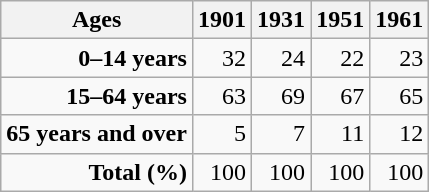<table class="wikitable " style="text-align:right">
<tr>
<th scope="col">Ages</th>
<th scope="col">1901</th>
<th scope="col">1931</th>
<th scope="col">1951</th>
<th scope="col">1961</th>
</tr>
<tr>
<td><strong>0–14 years</strong></td>
<td>32</td>
<td>24</td>
<td>22</td>
<td>23</td>
</tr>
<tr>
<td><strong>15–64 years</strong></td>
<td>63</td>
<td>69</td>
<td>67</td>
<td>65</td>
</tr>
<tr>
<td><strong>65 years and over</strong></td>
<td>5</td>
<td>7</td>
<td>11</td>
<td>12</td>
</tr>
<tr>
<td><strong>Total (%)</strong></td>
<td>100</td>
<td>100</td>
<td>100</td>
<td>100</td>
</tr>
</table>
